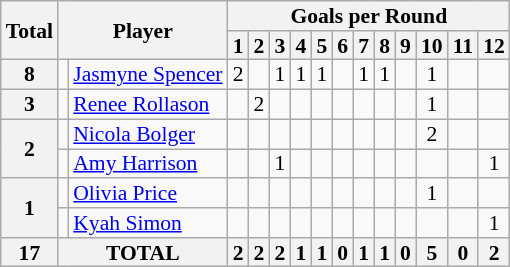<table class="wikitable" style="text-align:center; line-height: 90%; font-size:90%;">
<tr>
<th rowspan="2">Total</th>
<th rowspan="2" colspan="2">Player</th>
<th colspan="12">Goals per Round</th>
</tr>
<tr>
<th>1</th>
<th>2</th>
<th>3</th>
<th>4</th>
<th>5</th>
<th>6</th>
<th>7</th>
<th>8</th>
<th>9</th>
<th>10</th>
<th>11</th>
<th>12</th>
</tr>
<tr>
<th rowspan="1">8</th>
<td></td>
<td style="text-align:left;"><a href='#'>Jasmyne Spencer</a></td>
<td>2</td>
<td></td>
<td>1</td>
<td>1</td>
<td>1</td>
<td></td>
<td>1</td>
<td>1</td>
<td></td>
<td>1</td>
<td></td>
<td></td>
</tr>
<tr>
<th rowspan="1">3</th>
<td></td>
<td style="text-align:left;"><a href='#'>Renee Rollason</a></td>
<td></td>
<td>2</td>
<td></td>
<td></td>
<td></td>
<td></td>
<td></td>
<td></td>
<td></td>
<td>1</td>
<td></td>
<td></td>
</tr>
<tr>
<th rowspan="2">2</th>
<td></td>
<td style="text-align:left;"><a href='#'>Nicola Bolger</a></td>
<td></td>
<td></td>
<td></td>
<td></td>
<td></td>
<td></td>
<td></td>
<td></td>
<td></td>
<td>2</td>
<td></td>
<td></td>
</tr>
<tr>
<td></td>
<td style="text-align:left;"><a href='#'>Amy Harrison</a></td>
<td></td>
<td></td>
<td>1</td>
<td></td>
<td></td>
<td></td>
<td></td>
<td></td>
<td></td>
<td></td>
<td></td>
<td>1</td>
</tr>
<tr>
<th rowspan="2">1</th>
<td></td>
<td style="text-align:left;"><a href='#'>Olivia Price</a></td>
<td></td>
<td></td>
<td></td>
<td></td>
<td></td>
<td></td>
<td></td>
<td></td>
<td></td>
<td>1</td>
<td></td>
<td></td>
</tr>
<tr>
<td></td>
<td style="text-align:left;"><a href='#'>Kyah Simon</a></td>
<td></td>
<td></td>
<td></td>
<td></td>
<td></td>
<td></td>
<td></td>
<td></td>
<td></td>
<td></td>
<td></td>
<td>1</td>
</tr>
<tr>
<th rowspan="1">17</th>
<th colspan="2">TOTAL</th>
<th style="text-align:center;">2</th>
<th>2</th>
<th>2</th>
<th>1</th>
<th>1</th>
<th>0</th>
<th>1</th>
<th>1</th>
<th>0</th>
<th>5</th>
<th>0</th>
<th>2</th>
</tr>
</table>
